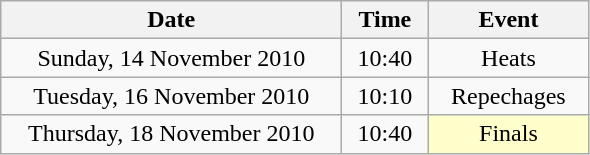<table class = "wikitable" style="text-align:center;">
<tr>
<th width=220>Date</th>
<th width=50>Time</th>
<th width=100>Event</th>
</tr>
<tr>
<td>Sunday, 14 November 2010</td>
<td>10:40</td>
<td>Heats</td>
</tr>
<tr>
<td>Tuesday, 16 November 2010</td>
<td>10:10</td>
<td>Repechages</td>
</tr>
<tr>
<td>Thursday, 18 November 2010</td>
<td>10:40</td>
<td bgcolor=ffffcc>Finals</td>
</tr>
</table>
